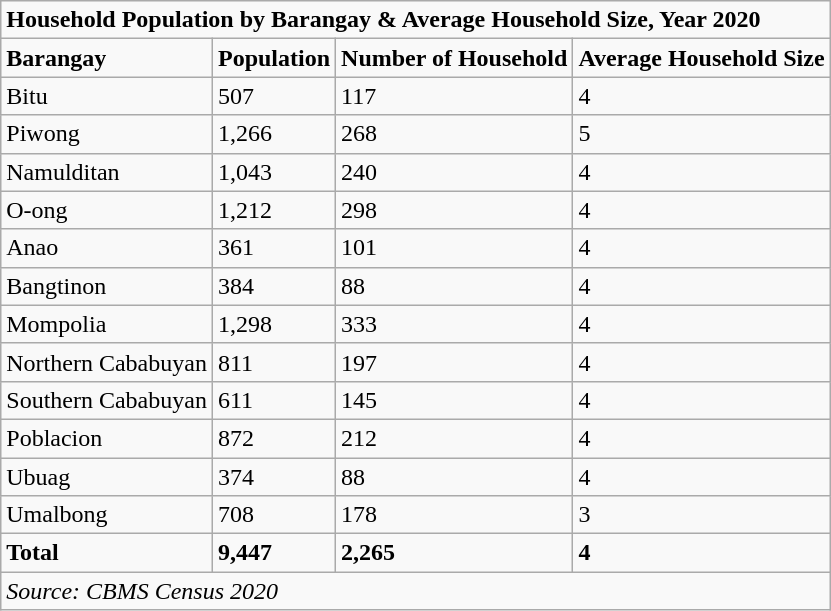<table class="wikitable">
<tr>
<td colspan="4"><strong>Household Population  by Barangay & Average Household Size, Year 2020</strong></td>
</tr>
<tr>
<td><strong>Barangay</strong></td>
<td><strong>Population</strong></td>
<td><strong>Number of Household</strong></td>
<td><strong>Average Household Size</strong></td>
</tr>
<tr>
<td>Bitu</td>
<td>507</td>
<td>117</td>
<td>4</td>
</tr>
<tr>
<td>Piwong</td>
<td>1,266</td>
<td>268</td>
<td>5</td>
</tr>
<tr>
<td>Namulditan</td>
<td>1,043</td>
<td>240</td>
<td>4</td>
</tr>
<tr>
<td>O-ong</td>
<td>1,212</td>
<td>298</td>
<td>4</td>
</tr>
<tr>
<td>Anao</td>
<td>361</td>
<td>101</td>
<td>4</td>
</tr>
<tr>
<td>Bangtinon</td>
<td>384</td>
<td>88</td>
<td>4</td>
</tr>
<tr>
<td>Mompolia</td>
<td>1,298</td>
<td>333</td>
<td>4</td>
</tr>
<tr>
<td>Northern Cababuyan</td>
<td>811</td>
<td>197</td>
<td>4</td>
</tr>
<tr>
<td>Southern Cababuyan</td>
<td>611</td>
<td>145</td>
<td>4</td>
</tr>
<tr>
<td>Poblacion</td>
<td>872</td>
<td>212</td>
<td>4</td>
</tr>
<tr>
<td>Ubuag</td>
<td>374</td>
<td>88</td>
<td>4</td>
</tr>
<tr>
<td>Umalbong</td>
<td>708</td>
<td>178</td>
<td>3</td>
</tr>
<tr>
<td><strong>Total</strong></td>
<td><strong>9,447</strong></td>
<td><strong>2,265</strong></td>
<td><strong>4</strong></td>
</tr>
<tr>
<td colspan="4"><em>Source:  CBMS Census 2020</em></td>
</tr>
</table>
